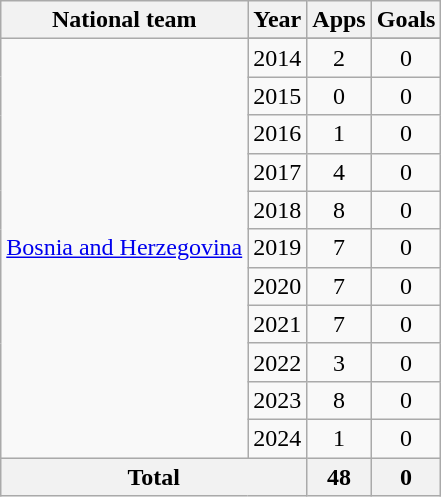<table class="wikitable" style="text-align:center">
<tr>
<th>National team</th>
<th>Year</th>
<th>Apps</th>
<th>Goals</th>
</tr>
<tr>
<td rowspan=12><a href='#'>Bosnia and Herzegovina</a></td>
</tr>
<tr>
<td>2014</td>
<td>2</td>
<td>0</td>
</tr>
<tr>
<td>2015</td>
<td>0</td>
<td>0</td>
</tr>
<tr>
<td>2016</td>
<td>1</td>
<td>0</td>
</tr>
<tr>
<td>2017</td>
<td>4</td>
<td>0</td>
</tr>
<tr>
<td>2018</td>
<td>8</td>
<td>0</td>
</tr>
<tr>
<td>2019</td>
<td>7</td>
<td>0</td>
</tr>
<tr>
<td>2020</td>
<td>7</td>
<td>0</td>
</tr>
<tr>
<td>2021</td>
<td>7</td>
<td>0</td>
</tr>
<tr>
<td>2022</td>
<td>3</td>
<td>0</td>
</tr>
<tr>
<td>2023</td>
<td>8</td>
<td>0</td>
</tr>
<tr>
<td>2024</td>
<td>1</td>
<td>0</td>
</tr>
<tr>
<th colspan=2>Total</th>
<th>48</th>
<th>0</th>
</tr>
</table>
